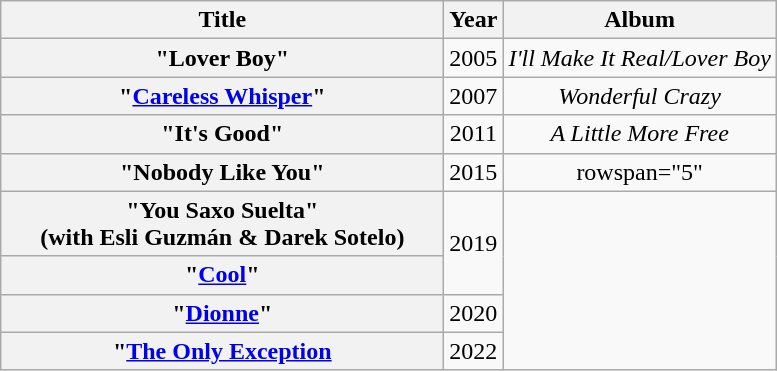<table class="wikitable plainrowheaders" style="text-align:center;" border="1">
<tr>
<th scope="col" style="width:18em;">Title</th>
<th scope="col">Year</th>
<th scope="col">Album</th>
</tr>
<tr>
<th scope="row">"Lover Boy"</th>
<td>2005</td>
<td><em>I'll Make It Real/Lover Boy</em></td>
</tr>
<tr>
<th scope="row">"<a href='#'>Careless Whisper</a>"</th>
<td>2007</td>
<td><em>Wonderful Crazy</em></td>
</tr>
<tr>
<th scope="row">"It's Good"</th>
<td>2011</td>
<td><em>A Little More Free</em></td>
</tr>
<tr>
<th scope="row">"Nobody Like You"</th>
<td>2015</td>
<td>rowspan="5" </td>
</tr>
<tr>
<th scope="row">"You Saxo Suelta"<br><span>(with Esli Guzmán & Darek Sotelo)</span></th>
<td rowspan="2">2019</td>
</tr>
<tr>
<th scope="row">"<a href='#'>Cool</a>"</th>
</tr>
<tr>
<th scope="row">"<a href='#'>Dionne</a>"</th>
<td>2020</td>
</tr>
<tr>
<th scope="row">"<a href='#'>The Only Exception</a></th>
<td>2022</td>
</tr>
</table>
